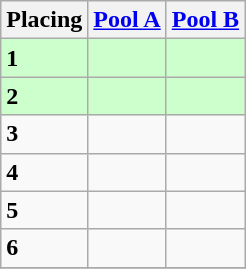<table class=wikitable style="border:1px solid #AAAAAA;">
<tr>
<th>Placing</th>
<th><a href='#'>Pool A</a></th>
<th><a href='#'>Pool B</a></th>
</tr>
<tr style="background: #ccffcc;">
<td><strong>1</strong></td>
<td></td>
<td></td>
</tr>
<tr style="background: #ccffcc;">
<td><strong>2</strong></td>
<td></td>
<td></td>
</tr>
<tr>
<td><strong>3</strong></td>
<td></td>
<td></td>
</tr>
<tr>
<td><strong>4</strong></td>
<td></td>
<td></td>
</tr>
<tr>
<td><strong>5</strong></td>
<td></td>
<td></td>
</tr>
<tr>
<td><strong>6</strong></td>
<td> </td>
<td></td>
</tr>
<tr>
</tr>
</table>
